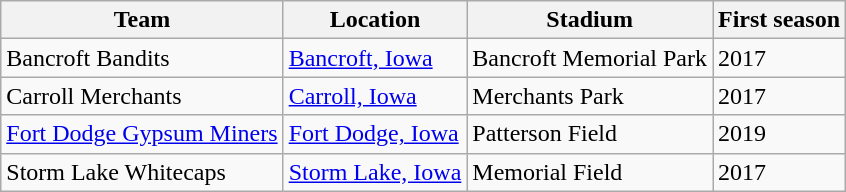<table class="wikitable">
<tr>
<th>Team</th>
<th>Location</th>
<th>Stadium</th>
<th>First season</th>
</tr>
<tr>
<td>Bancroft Bandits</td>
<td><a href='#'>Bancroft, Iowa</a></td>
<td>Bancroft Memorial Park</td>
<td>2017</td>
</tr>
<tr>
<td>Carroll Merchants</td>
<td><a href='#'>Carroll, Iowa</a></td>
<td>Merchants Park</td>
<td>2017</td>
</tr>
<tr>
<td><a href='#'>Fort Dodge Gypsum Miners</a></td>
<td><a href='#'>Fort Dodge, Iowa</a></td>
<td>Patterson Field</td>
<td>2019</td>
</tr>
<tr>
<td>Storm Lake Whitecaps</td>
<td><a href='#'>Storm Lake, Iowa</a></td>
<td>Memorial Field</td>
<td>2017</td>
</tr>
</table>
